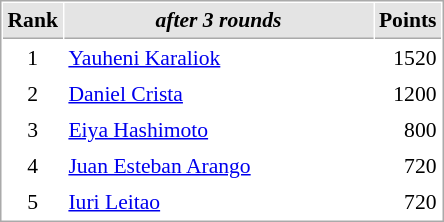<table cellspacing="1" cellpadding="3" style="border:1px solid #aaa; font-size:90%;">
<tr style="background:#e4e4e4;">
<th style="border-bottom:1px solid #aaa; width:10px;">Rank</th>
<th style="border-bottom:1px solid #aaa; width:200px; white-space:nowrap;"><em>after 3 rounds</em> </th>
<th style="border-bottom:1px solid #aaa; width:20px;">Points</th>
</tr>
<tr>
<td align=center>1</td>
<td> <a href='#'>Yauheni Karaliok</a></td>
<td align=right>1520</td>
</tr>
<tr>
<td align=center>2</td>
<td> <a href='#'>Daniel Crista</a></td>
<td align=right>1200</td>
</tr>
<tr>
<td align=center>3</td>
<td> <a href='#'>Eiya Hashimoto</a></td>
<td align=right>800</td>
</tr>
<tr>
<td align=center>4</td>
<td> <a href='#'>Juan Esteban Arango</a></td>
<td align=right>720</td>
</tr>
<tr>
<td align=center>5</td>
<td> <a href='#'>Iuri Leitao</a></td>
<td align=right>720</td>
</tr>
</table>
